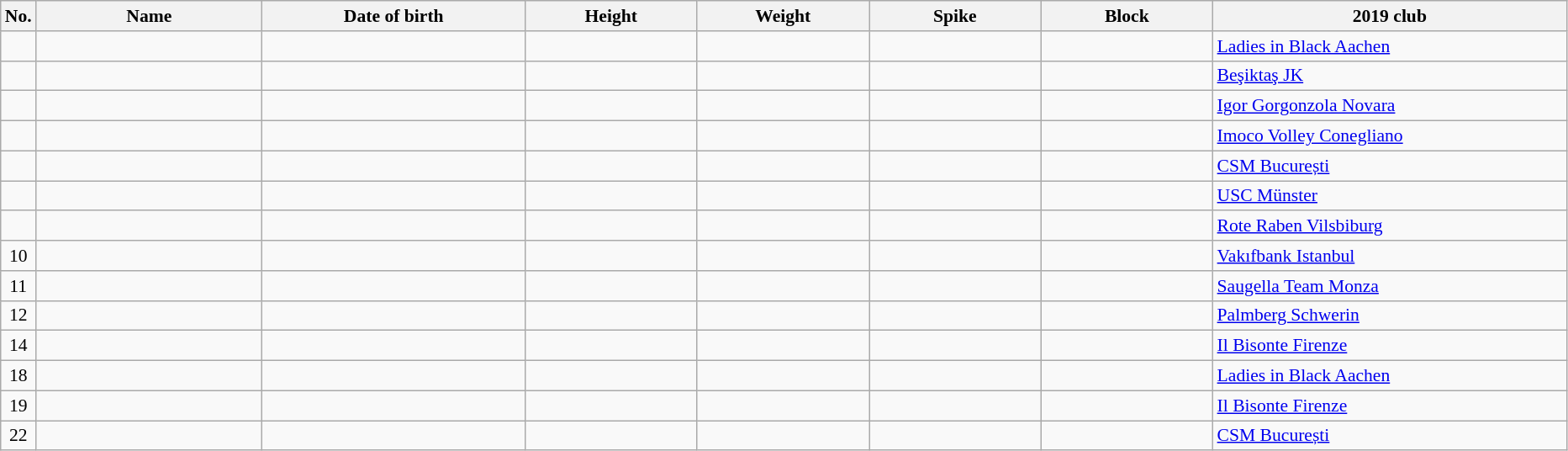<table class="wikitable sortable" style="font-size:90%; text-align:center;">
<tr>
<th>No.</th>
<th style="width:12em">Name</th>
<th style="width:14em">Date of birth</th>
<th style="width:9em">Height</th>
<th style="width:9em">Weight</th>
<th style="width:9em">Spike</th>
<th style="width:9em">Block</th>
<th style="width:19em">2019 club</th>
</tr>
<tr>
<td></td>
<td align=left></td>
<td align=right></td>
<td></td>
<td></td>
<td></td>
<td></td>
<td align=left> <a href='#'>Ladies in Black Aachen</a></td>
</tr>
<tr>
<td></td>
<td align=left></td>
<td align=right></td>
<td></td>
<td></td>
<td></td>
<td></td>
<td align=left> <a href='#'>Beşiktaş JK</a></td>
</tr>
<tr>
<td></td>
<td align=left></td>
<td align=right></td>
<td></td>
<td></td>
<td></td>
<td></td>
<td align=left> <a href='#'>Igor Gorgonzola Novara</a></td>
</tr>
<tr>
<td></td>
<td align=left></td>
<td align=right></td>
<td></td>
<td></td>
<td></td>
<td></td>
<td align=left> <a href='#'>Imoco Volley Conegliano</a></td>
</tr>
<tr>
<td></td>
<td align=left></td>
<td align=right></td>
<td></td>
<td></td>
<td></td>
<td></td>
<td align=left> <a href='#'>CSM București</a></td>
</tr>
<tr>
<td></td>
<td align=left></td>
<td align=right></td>
<td></td>
<td></td>
<td></td>
<td></td>
<td align=left> <a href='#'>USC Münster</a></td>
</tr>
<tr>
<td></td>
<td align=left></td>
<td align=right></td>
<td></td>
<td></td>
<td></td>
<td></td>
<td align=left> <a href='#'>Rote Raben Vilsbiburg</a></td>
</tr>
<tr>
<td>10</td>
<td align=left></td>
<td align=right></td>
<td></td>
<td></td>
<td></td>
<td></td>
<td align=left> <a href='#'>Vakıfbank Istanbul</a></td>
</tr>
<tr>
<td>11</td>
<td align=left></td>
<td align=right></td>
<td></td>
<td></td>
<td></td>
<td></td>
<td align=left> <a href='#'>Saugella Team Monza</a></td>
</tr>
<tr>
<td>12</td>
<td align=left></td>
<td align=right></td>
<td></td>
<td></td>
<td></td>
<td></td>
<td align=left> <a href='#'>Palmberg Schwerin</a></td>
</tr>
<tr>
<td>14</td>
<td align=left></td>
<td align=right></td>
<td></td>
<td></td>
<td></td>
<td></td>
<td align=left> <a href='#'>Il Bisonte Firenze</a></td>
</tr>
<tr>
<td>18</td>
<td align=left></td>
<td align=right></td>
<td></td>
<td></td>
<td></td>
<td></td>
<td align=left> <a href='#'>Ladies in Black Aachen</a></td>
</tr>
<tr>
<td>19</td>
<td align=left></td>
<td align=right></td>
<td></td>
<td></td>
<td></td>
<td></td>
<td align=left> <a href='#'>Il Bisonte Firenze</a></td>
</tr>
<tr>
<td>22</td>
<td align=left></td>
<td align=right></td>
<td></td>
<td></td>
<td></td>
<td></td>
<td align=left> <a href='#'>CSM București</a></td>
</tr>
</table>
